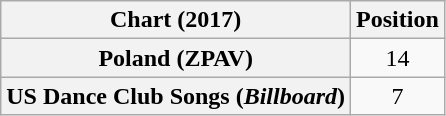<table class="wikitable sortable plainrowheaders" style="text-align:center">
<tr>
<th scope="col">Chart (2017)</th>
<th scope="col">Position</th>
</tr>
<tr>
<th scope="row">Poland (ZPAV)</th>
<td>14</td>
</tr>
<tr>
<th scope="row">US Dance Club Songs (<em>Billboard</em>)</th>
<td>7</td>
</tr>
</table>
